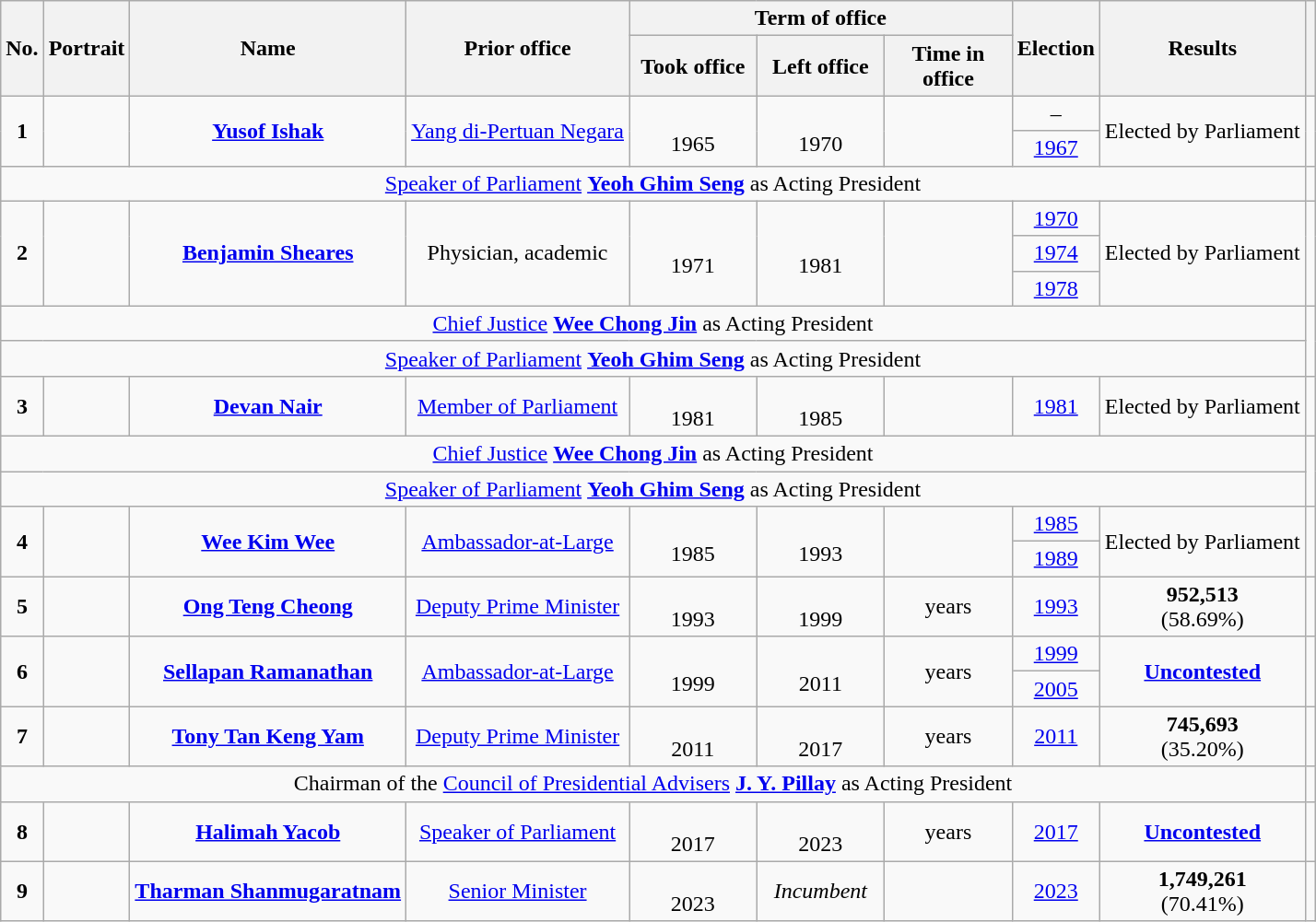<table class="wikitable" style="text-align:center; border:1px #aaf solid;">
<tr>
<th rowspan="2">No.</th>
<th rowspan="2">Portrait</th>
<th rowspan="2">Name<br></th>
<th rowspan="2">Prior office</th>
<th colspan="3">Term of office</th>
<th rowspan="2">Election</th>
<th rowspan="2">Results</th>
<th rowspan="2"></th>
</tr>
<tr>
<th width="85">Took office</th>
<th width="85">Left office</th>
<th width="85">Time in office</th>
</tr>
<tr>
<td rowspan="2"><strong>1</strong></td>
<td rowspan="2"></td>
<td rowspan="2"><strong><a href='#'>Yusof Ishak</a></strong><br></td>
<td rowspan="2"><a href='#'>Yang di-Pertuan Negara</a></td>
<td rowspan="2"><br>1965</td>
<td rowspan="2"><br>1970</td>
<td rowspan="2"></td>
<td>–</td>
<td rowspan="2" !>Elected by Parliament</td>
<td rowspan="2"></td>
</tr>
<tr>
<td><a href='#'>1967</a></td>
</tr>
<tr>
<td colspan="9"><a href='#'>Speaker of Parliament</a> <strong><a href='#'>Yeoh Ghim Seng</a></strong> as Acting President<br></td>
<td></td>
</tr>
<tr>
<td rowspan="3"><strong>2</strong></td>
<td rowspan="3"></td>
<td rowspan="3"><strong><a href='#'>Benjamin Sheares</a></strong><br></td>
<td rowspan="3">Physician, academic</td>
<td rowspan="3"><br>1971</td>
<td rowspan="3"><br>1981</td>
<td rowspan="3"></td>
<td><a href='#'>1970</a></td>
<td rowspan="3" !>Elected by Parliament</td>
<td rowspan="3"></td>
</tr>
<tr>
<td><a href='#'>1974</a></td>
</tr>
<tr>
<td><a href='#'>1978</a></td>
</tr>
<tr>
<td colspan="9"><a href='#'>Chief Justice</a> <strong><a href='#'>Wee Chong Jin</a></strong> as Acting President<br></td>
<td rowspan="2"></td>
</tr>
<tr>
<td colspan="9"><a href='#'>Speaker of Parliament</a> <strong><a href='#'>Yeoh Ghim Seng</a></strong> as Acting President<br></td>
</tr>
<tr>
<td><strong>3</strong></td>
<td></td>
<td><strong><a href='#'>Devan Nair</a></strong><br></td>
<td><a href='#'>Member of Parliament</a></td>
<td><br>1981</td>
<td><br>1985</td>
<td></td>
<td><a href='#'>1981</a></td>
<td rowspan="1" !>Elected by Parliament</td>
<td></td>
</tr>
<tr>
<td colspan="9"><a href='#'>Chief Justice</a> <strong><a href='#'>Wee Chong Jin</a></strong> as Acting President<br></td>
<td rowspan="2"></td>
</tr>
<tr>
<td colspan="9"><a href='#'>Speaker of Parliament</a> <strong><a href='#'>Yeoh Ghim Seng</a></strong> as Acting President<br></td>
</tr>
<tr>
<td rowspan="2"><strong>4</strong></td>
<td rowspan="2"></td>
<td rowspan="2"><strong><a href='#'>Wee Kim Wee</a></strong><br></td>
<td rowspan="2"><a href='#'>Ambassador-at-Large</a></td>
<td rowspan="2"><br>1985</td>
<td rowspan="2"><br>1993</td>
<td rowspan="2"></td>
<td><a href='#'>1985</a></td>
<td rowspan="2" !>Elected by Parliament</td>
<td rowspan="2"></td>
</tr>
<tr>
<td><a href='#'>1989</a></td>
</tr>
<tr>
<td><strong>5</strong></td>
<td></td>
<td><strong><a href='#'>Ong Teng Cheong</a></strong><br></td>
<td><a href='#'>Deputy Prime Minister</a></td>
<td><br>1993</td>
<td><br>1999</td>
<td> years</td>
<td><a href='#'>1993</a></td>
<td><strong>952,513</strong> <br> (58.69%)</td>
<td></td>
</tr>
<tr>
<td rowspan="2"><strong>6</strong></td>
<td rowspan="2"></td>
<td rowspan="2"><strong><a href='#'>Sellapan Ramanathan</a></strong><br></td>
<td rowspan="2"><a href='#'>Ambassador-at-Large</a></td>
<td rowspan="2"><br>1999</td>
<td rowspan="2"><br>2011</td>
<td rowspan="2"> years</td>
<td><a href='#'>1999</a></td>
<td rowspan="2"><strong><a href='#'>Uncontested</a></strong></td>
<td rowspan="2"></td>
</tr>
<tr>
<td><a href='#'>2005</a></td>
</tr>
<tr>
<td><strong>7</strong></td>
<td></td>
<td><strong><a href='#'>Tony Tan Keng Yam</a></strong><br></td>
<td><a href='#'>Deputy Prime Minister</a></td>
<td><br>2011</td>
<td><br>2017</td>
<td> years</td>
<td><a href='#'>2011</a></td>
<td><strong>745,693</strong> <br> (35.20%)</td>
<td></td>
</tr>
<tr>
<td colspan="9">Chairman of the <a href='#'>Council of Presidential Advisers</a> <strong><a href='#'>J. Y. Pillay</a></strong> as Acting President<br></td>
<td></td>
</tr>
<tr>
<td><strong>8</strong></td>
<td></td>
<td><strong><a href='#'>Halimah Yacob</a></strong><br></td>
<td><a href='#'>Speaker of Parliament</a></td>
<td><br>2017</td>
<td><br>2023</td>
<td> years</td>
<td><a href='#'>2017</a></td>
<td><strong><a href='#'>Uncontested</a></strong></td>
<td></td>
</tr>
<tr>
<td><strong>9</strong></td>
<td></td>
<td><strong><a href='#'>Tharman Shanmugaratnam</a></strong><br></td>
<td><a href='#'>Senior Minister</a></td>
<td><br>2023</td>
<td><em>Incumbent <br></em></td>
<td></td>
<td><a href='#'>2023</a></td>
<td><strong>1,749,261</strong> <br> (70.41%)</td>
<td></td>
</tr>
</table>
